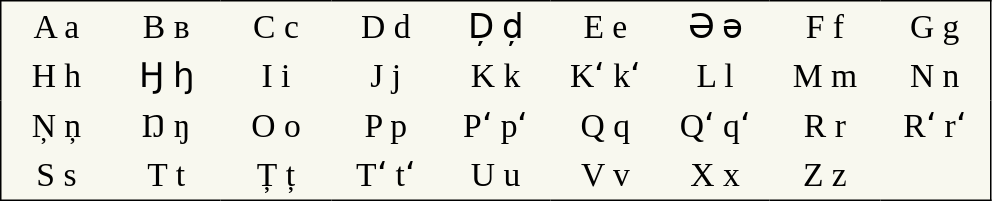<table style="font-family:Arial Unicode MS; font-size:1.4em; border-color:#000000; border-width:1px; border-style:solid; border-collapse:collapse; background-color:#F8F8EF">
<tr>
<td style="width:3em; text-align:center; padding: 3px;">A a</td>
<td style="width:3em; text-align:center; padding: 3px;">B в</td>
<td style="width:3em; text-align:center; padding: 3px;">C c</td>
<td style="width:3em; text-align:center; padding: 3px;">D d</td>
<td style="width:3em; text-align:center; padding: 3px;">D̦ d̦</td>
<td style="width:3em; text-align:center; padding: 3px;">E e</td>
<td style="width:3em; text-align:center; padding: 3px;">Ə ə</td>
<td style="width:3em; text-align:center; padding: 3px;">F f</td>
<td style="width:3em; text-align:center; padding: 3px;">G g</td>
</tr>
<tr>
<td style="width:3em; text-align:center; padding: 3px;">H h</td>
<td style="width:3em; text-align:center; padding: 3px;">Ꜧ ꜧ</td>
<td style="width:3em; text-align:center; padding: 3px;">I i</td>
<td style="width:3em; text-align:center; padding: 3px;">J j</td>
<td style="width:3em; text-align:center; padding: 3px;">K k</td>
<td style="width:3em; text-align:center; padding: 3px;">Kʻ kʻ</td>
<td style="width:3em; text-align:center; padding: 3px;">L l</td>
<td style="width:3em; text-align:center; padding: 3px;">M m</td>
<td style="width:3em; text-align:center; padding: 3px;">N n</td>
</tr>
<tr>
<td style="width:3em; text-align:center; padding: 3px;">Ņ ņ</td>
<td style="width:3em; text-align:center; padding: 3px;">Ŋ ŋ</td>
<td style="width:3em; text-align:center; padding: 3px;">O o</td>
<td style="width:3em; text-align:center; padding: 3px;">P p</td>
<td style="width:3em; text-align:center; padding: 3px;">Pʻ pʻ</td>
<td style="width:3em; text-align:center; padding: 3px;">Q q</td>
<td style="width:3em; text-align:center; padding: 3px;">Qʻ qʻ</td>
<td style="width:3em; text-align:center; padding: 3px;">R r</td>
<td style="width:3em; text-align:center; padding: 3px;">Rʻ rʻ</td>
</tr>
<tr>
<td style="width:3em; text-align:center; padding: 3px;">S s</td>
<td style="width:3em; text-align:center; padding: 3px;">T t</td>
<td style="width:3em; text-align:center; padding: 3px;">Ț ț</td>
<td style="width:3em; text-align:center; padding: 3px;">Tʻ tʻ</td>
<td style="width:3em; text-align:center; padding: 3px;">U u</td>
<td style="width:3em; text-align:center; padding: 3px;">V v</td>
<td style="width:3em; text-align:center; padding: 3px;">X x</td>
<td style="width:3em; text-align:center; padding: 3px;">Z z</td>
</tr>
</table>
